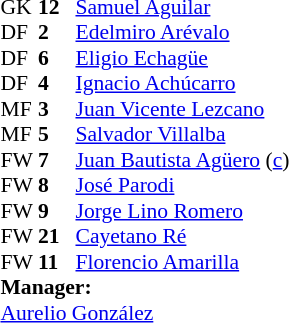<table style="font-size:90%; margin:0.2em auto;" cellspacing="0" cellpadding="0">
<tr>
<th width="25"></th>
<th width="25"></th>
</tr>
<tr>
<td>GK</td>
<td><strong>12</strong></td>
<td><a href='#'>Samuel Aguilar</a></td>
</tr>
<tr>
<td>DF</td>
<td><strong>2</strong></td>
<td><a href='#'>Edelmiro Arévalo</a></td>
</tr>
<tr>
<td>DF</td>
<td><strong>6</strong></td>
<td><a href='#'>Eligio Echagüe</a></td>
</tr>
<tr>
<td>DF</td>
<td><strong>4</strong></td>
<td><a href='#'>Ignacio Achúcarro</a></td>
</tr>
<tr>
<td>MF</td>
<td><strong>3</strong></td>
<td><a href='#'>Juan Vicente Lezcano</a></td>
</tr>
<tr>
<td>MF</td>
<td><strong>5</strong></td>
<td><a href='#'>Salvador Villalba</a></td>
</tr>
<tr>
<td>FW</td>
<td><strong>7</strong></td>
<td><a href='#'>Juan Bautista Agüero</a> (<a href='#'>c</a>)</td>
</tr>
<tr>
<td>FW</td>
<td><strong>8</strong></td>
<td><a href='#'>José Parodi</a></td>
</tr>
<tr>
<td>FW</td>
<td><strong>9</strong></td>
<td><a href='#'>Jorge Lino Romero</a></td>
</tr>
<tr>
<td>FW</td>
<td><strong>21</strong></td>
<td><a href='#'>Cayetano Ré</a></td>
</tr>
<tr>
<td>FW</td>
<td><strong>11</strong></td>
<td><a href='#'>Florencio Amarilla</a></td>
</tr>
<tr>
<td colspan=3><strong>Manager:</strong></td>
</tr>
<tr>
<td colspan=4><a href='#'>Aurelio González</a></td>
</tr>
</table>
